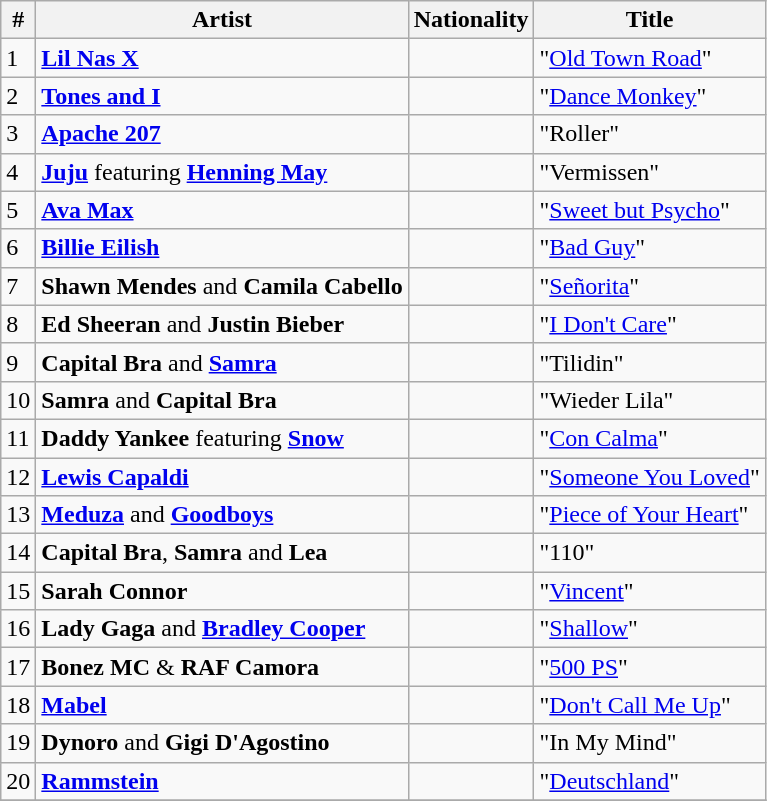<table class="wikitable sortable">
<tr>
<th>#</th>
<th>Artist</th>
<th>Nationality</th>
<th>Title</th>
</tr>
<tr>
<td>1</td>
<td><strong><a href='#'>Lil Nas X</a></strong></td>
<td></td>
<td>"<a href='#'>Old Town Road</a>"</td>
</tr>
<tr>
<td>2</td>
<td><strong><a href='#'>Tones and I</a></strong></td>
<td></td>
<td>"<a href='#'>Dance Monkey</a>"</td>
</tr>
<tr>
<td>3</td>
<td><strong><a href='#'>Apache 207</a></strong></td>
<td></td>
<td>"Roller"</td>
</tr>
<tr>
<td>4</td>
<td><strong><a href='#'>Juju</a></strong> featuring <strong><a href='#'>Henning May</a></strong></td>
<td></td>
<td>"Vermissen"</td>
</tr>
<tr>
<td>5</td>
<td><strong><a href='#'>Ava Max</a></strong></td>
<td></td>
<td>"<a href='#'>Sweet but Psycho</a>"</td>
</tr>
<tr>
<td>6</td>
<td><strong><a href='#'>Billie Eilish</a></strong></td>
<td></td>
<td>"<a href='#'>Bad Guy</a>"</td>
</tr>
<tr>
<td>7</td>
<td><strong>Shawn Mendes</strong> and <strong>Camila Cabello</strong></td>
<td><br></td>
<td>"<a href='#'>Señorita</a>"</td>
</tr>
<tr>
<td>8</td>
<td><strong>Ed Sheeran</strong> and <strong>Justin Bieber</strong></td>
<td><br></td>
<td>"<a href='#'>I Don't Care</a>"</td>
</tr>
<tr>
<td>9</td>
<td><strong>Capital Bra</strong> and <strong><a href='#'>Samra</a></strong></td>
<td></td>
<td>"Tilidin"</td>
</tr>
<tr>
<td>10</td>
<td><strong>Samra</strong> and <strong>Capital Bra</strong></td>
<td></td>
<td>"Wieder Lila"</td>
</tr>
<tr>
<td>11</td>
<td><strong>Daddy Yankee</strong> featuring <strong><a href='#'>Snow</a></strong></td>
<td><br></td>
<td>"<a href='#'>Con Calma</a>"</td>
</tr>
<tr>
<td>12</td>
<td><strong><a href='#'>Lewis Capaldi</a></strong></td>
<td></td>
<td>"<a href='#'>Someone You Loved</a>"</td>
</tr>
<tr>
<td>13</td>
<td><strong><a href='#'>Meduza</a></strong> and <strong><a href='#'>Goodboys</a></strong></td>
<td><br></td>
<td>"<a href='#'>Piece of Your Heart</a>"</td>
</tr>
<tr>
<td>14</td>
<td><strong>Capital Bra</strong>, <strong>Samra</strong> and <strong>Lea</strong></td>
<td></td>
<td>"110"</td>
</tr>
<tr>
<td>15</td>
<td><strong>Sarah Connor</strong></td>
<td></td>
<td>"<a href='#'>Vincent</a>"</td>
</tr>
<tr>
<td>16</td>
<td><strong>Lady Gaga</strong> and <strong><a href='#'>Bradley Cooper</a></strong></td>
<td></td>
<td>"<a href='#'>Shallow</a>"</td>
</tr>
<tr>
<td>17</td>
<td><strong>Bonez MC</strong> & <strong>RAF Camora</strong></td>
<td></td>
<td>"<a href='#'>500 PS</a>"</td>
</tr>
<tr>
<td>18</td>
<td><strong><a href='#'>Mabel</a></strong></td>
<td></td>
<td>"<a href='#'>Don't Call Me Up</a>"</td>
</tr>
<tr>
<td>19</td>
<td><strong>Dynoro</strong> and <strong>Gigi D'Agostino</strong></td>
<td><br></td>
<td>"In My Mind"</td>
</tr>
<tr>
<td>20</td>
<td><strong><a href='#'>Rammstein</a></strong></td>
<td></td>
<td>"<a href='#'>Deutschland</a>"</td>
</tr>
<tr>
</tr>
</table>
